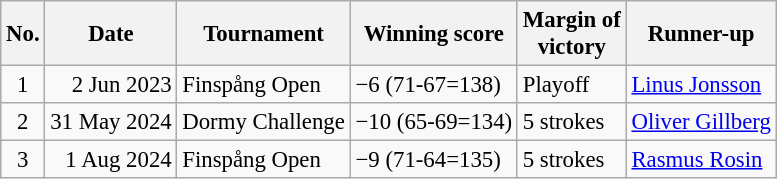<table class="wikitable" style="font-size:95%;">
<tr>
<th>No.</th>
<th>Date</th>
<th>Tournament</th>
<th>Winning score</th>
<th>Margin of<br>victory</th>
<th>Runner-up</th>
</tr>
<tr>
<td align=center>1</td>
<td align=right>2 Jun 2023</td>
<td>Finspång Open</td>
<td>−6 (71-67=138)</td>
<td>Playoff</td>
<td> <a href='#'>Linus Jonsson</a></td>
</tr>
<tr>
<td align=center>2</td>
<td align=right>31 May 2024</td>
<td>Dormy Challenge</td>
<td>−10 (65-69=134)</td>
<td>5 strokes</td>
<td> <a href='#'>Oliver Gillberg</a></td>
</tr>
<tr>
<td align=center>3</td>
<td align=right>1 Aug 2024</td>
<td>Finspång Open</td>
<td>−9 (71-64=135)</td>
<td>5 strokes</td>
<td> <a href='#'>Rasmus Rosin</a></td>
</tr>
</table>
